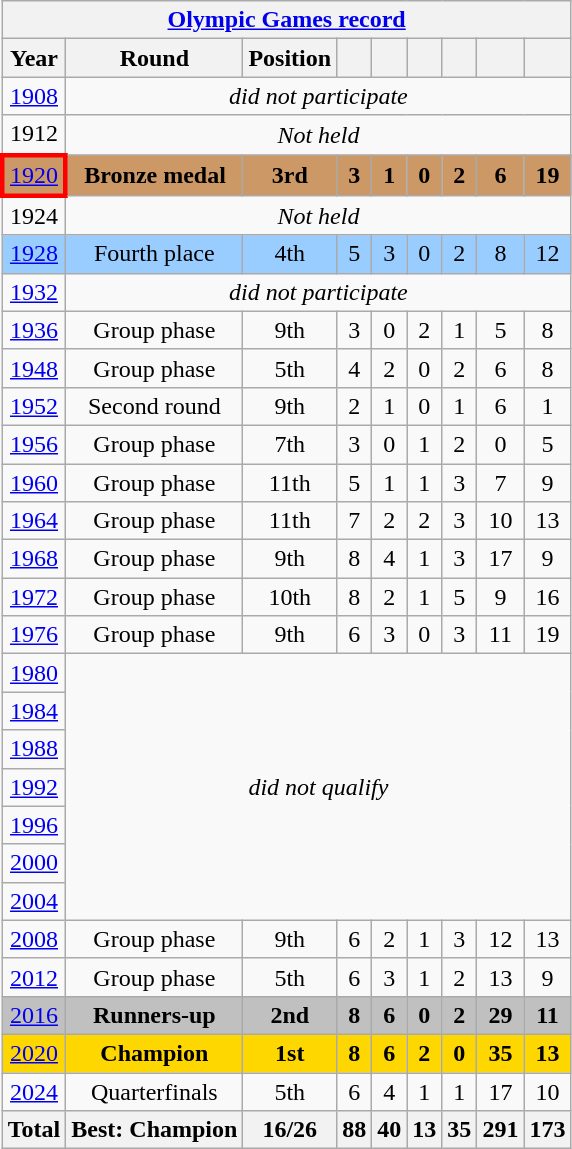<table class="wikitable" style="text-align: center;">
<tr>
<th colspan=10><a href='#'>Olympic Games record</a></th>
</tr>
<tr>
<th>Year</th>
<th>Round</th>
<th>Position</th>
<th></th>
<th></th>
<th></th>
<th></th>
<th></th>
<th></th>
</tr>
<tr>
<td> <a href='#'>1908</a></td>
<td colspan="8"><em>did not participate</em></td>
</tr>
<tr>
<td> 1912</td>
<td colspan="8" rowspan=1><em>Not held</em></td>
</tr>
<tr bgcolor=#cc9966>
<td style="border: 3px solid red"> <a href='#'>1920</a></td>
<td><strong>Bronze medal</strong></td>
<td><strong>3rd</strong></td>
<td><strong>3</strong></td>
<td><strong>1</strong></td>
<td><strong>0</strong></td>
<td><strong>2</strong></td>
<td><strong>6</strong></td>
<td><strong>19</strong></td>
</tr>
<tr>
<td> 1924</td>
<td colspan="8"><em>Not held</em></td>
</tr>
<tr bgcolor=#9acdff>
<td> <a href='#'>1928</a></td>
<td>Fourth place</td>
<td>4th</td>
<td>5</td>
<td>3</td>
<td>0</td>
<td>2</td>
<td>8</td>
<td>12</td>
</tr>
<tr>
<td> <a href='#'>1932</a></td>
<td colspan="8"><em>did not participate</em></td>
</tr>
<tr>
<td> <a href='#'>1936</a></td>
<td>Group phase</td>
<td>9th</td>
<td>3</td>
<td>0</td>
<td>2</td>
<td>1</td>
<td>5</td>
<td>8</td>
</tr>
<tr>
<td> <a href='#'>1948</a></td>
<td>Group phase</td>
<td>5th</td>
<td>4</td>
<td>2</td>
<td>0</td>
<td>2</td>
<td>6</td>
<td>8</td>
</tr>
<tr>
<td> <a href='#'>1952</a></td>
<td>Second round</td>
<td>9th</td>
<td>2</td>
<td>1</td>
<td>0</td>
<td>1</td>
<td>6</td>
<td>1</td>
</tr>
<tr>
<td> <a href='#'>1956</a></td>
<td>Group phase</td>
<td>7th</td>
<td>3</td>
<td>0</td>
<td>1</td>
<td>2</td>
<td>0</td>
<td>5</td>
</tr>
<tr>
<td> <a href='#'>1960</a></td>
<td>Group phase</td>
<td>11th</td>
<td>5</td>
<td>1</td>
<td>1</td>
<td>3</td>
<td>7</td>
<td>9</td>
</tr>
<tr>
<td> <a href='#'>1964</a></td>
<td>Group phase</td>
<td>11th</td>
<td>7</td>
<td>2</td>
<td>2</td>
<td>3</td>
<td>10</td>
<td>13</td>
</tr>
<tr>
<td> <a href='#'>1968</a></td>
<td>Group phase</td>
<td>9th</td>
<td>8</td>
<td>4</td>
<td>1</td>
<td>3</td>
<td>17</td>
<td>9</td>
</tr>
<tr>
<td> <a href='#'>1972</a></td>
<td>Group phase</td>
<td>10th</td>
<td>8</td>
<td>2</td>
<td>1</td>
<td>5</td>
<td>9</td>
<td>16</td>
</tr>
<tr>
<td> <a href='#'>1976</a></td>
<td>Group phase</td>
<td>9th</td>
<td>6</td>
<td>3</td>
<td>0</td>
<td>3</td>
<td>11</td>
<td>19</td>
</tr>
<tr>
<td> <a href='#'>1980</a></td>
<td colspan="8" rowspan=7><em>did not qualify</em></td>
</tr>
<tr>
<td> <a href='#'>1984</a></td>
</tr>
<tr>
<td> <a href='#'>1988</a></td>
</tr>
<tr>
<td> <a href='#'>1992</a></td>
</tr>
<tr>
<td> <a href='#'>1996</a></td>
</tr>
<tr>
<td> <a href='#'>2000</a></td>
</tr>
<tr>
<td> <a href='#'>2004</a></td>
</tr>
<tr>
<td> <a href='#'>2008</a></td>
<td>Group phase</td>
<td>9th</td>
<td>6</td>
<td>2</td>
<td>1</td>
<td>3</td>
<td>12</td>
<td>13</td>
</tr>
<tr>
<td> <a href='#'>2012</a></td>
<td>Group phase</td>
<td>5th</td>
<td>6</td>
<td>3</td>
<td>1</td>
<td>2</td>
<td>13</td>
<td>9</td>
</tr>
<tr bgcolor=silver>
<td> <a href='#'>2016</a></td>
<td><strong>Runners-up</strong></td>
<td><strong>2nd</strong></td>
<td><strong>8</strong></td>
<td><strong>6</strong></td>
<td><strong>0</strong></td>
<td><strong>2</strong></td>
<td><strong>29</strong></td>
<td><strong>11</strong></td>
</tr>
<tr bgcolor=gold>
<td> <a href='#'>2020</a></td>
<td><strong>Champion</strong></td>
<td><strong>1st</strong></td>
<td><strong>8</strong></td>
<td><strong>6</strong></td>
<td><strong>2</strong></td>
<td><strong>0</strong></td>
<td><strong>35</strong></td>
<td><strong>13</strong></td>
</tr>
<tr>
<td> <a href='#'>2024</a></td>
<td>Quarterfinals</td>
<td>5th</td>
<td>6</td>
<td>4</td>
<td>1</td>
<td>1</td>
<td>17</td>
<td>10</td>
</tr>
<tr>
<th>Total</th>
<th>Best: Champion</th>
<th>16/26</th>
<th>88</th>
<th>40</th>
<th>13</th>
<th>35</th>
<th>291</th>
<th>173</th>
</tr>
</table>
